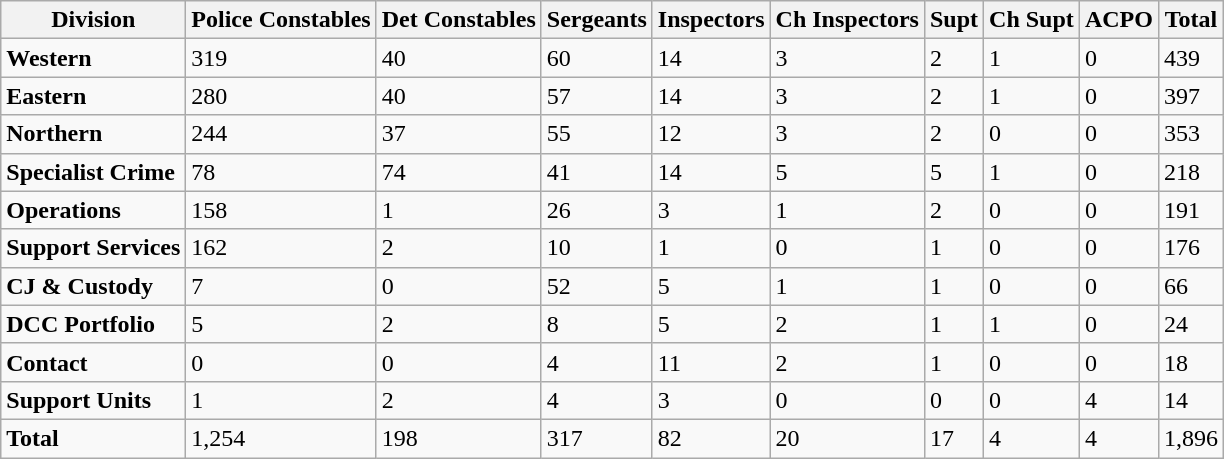<table class="wikitable">
<tr>
<th>Division</th>
<th>Police Constables</th>
<th>Det Constables</th>
<th>Sergeants</th>
<th>Inspectors</th>
<th>Ch Inspectors</th>
<th>Supt</th>
<th>Ch Supt</th>
<th>ACPO</th>
<th>Total</th>
</tr>
<tr>
<td><strong>Western</strong></td>
<td>319</td>
<td>40</td>
<td>60</td>
<td>14</td>
<td>3</td>
<td>2</td>
<td>1</td>
<td>0</td>
<td>439</td>
</tr>
<tr>
<td><strong>Eastern</strong></td>
<td>280</td>
<td>40</td>
<td>57</td>
<td>14</td>
<td>3</td>
<td>2</td>
<td>1</td>
<td>0</td>
<td>397</td>
</tr>
<tr>
<td><strong>Northern</strong></td>
<td>244</td>
<td>37</td>
<td>55</td>
<td>12</td>
<td>3</td>
<td>2</td>
<td>0</td>
<td>0</td>
<td>353</td>
</tr>
<tr>
<td><strong>Specialist Crime</strong></td>
<td>78</td>
<td>74</td>
<td>41</td>
<td>14</td>
<td>5</td>
<td>5</td>
<td>1</td>
<td>0</td>
<td>218</td>
</tr>
<tr>
<td><strong>Operations</strong></td>
<td>158</td>
<td>1</td>
<td>26</td>
<td>3</td>
<td>1</td>
<td>2</td>
<td>0</td>
<td>0</td>
<td>191</td>
</tr>
<tr>
<td><strong>Support Services</strong></td>
<td>162</td>
<td>2</td>
<td>10</td>
<td>1</td>
<td>0</td>
<td>1</td>
<td>0</td>
<td>0</td>
<td>176</td>
</tr>
<tr>
<td><strong>CJ & Custody</strong></td>
<td>7</td>
<td>0</td>
<td>52</td>
<td>5</td>
<td>1</td>
<td>1</td>
<td>0</td>
<td>0</td>
<td>66</td>
</tr>
<tr>
<td><strong>DCC Portfolio</strong></td>
<td>5</td>
<td>2</td>
<td>8</td>
<td>5</td>
<td>2</td>
<td>1</td>
<td>1</td>
<td>0</td>
<td>24</td>
</tr>
<tr>
<td><strong>Contact</strong></td>
<td>0</td>
<td>0</td>
<td>4</td>
<td>11</td>
<td>2</td>
<td>1</td>
<td>0</td>
<td>0</td>
<td>18</td>
</tr>
<tr>
<td><strong>Support Units</strong></td>
<td>1</td>
<td>2</td>
<td>4</td>
<td>3</td>
<td>0</td>
<td>0</td>
<td>0</td>
<td>4</td>
<td>14</td>
</tr>
<tr>
<td><strong>Total</strong></td>
<td>1,254</td>
<td>198</td>
<td>317</td>
<td>82</td>
<td>20</td>
<td>17</td>
<td>4</td>
<td>4</td>
<td>1,896</td>
</tr>
</table>
